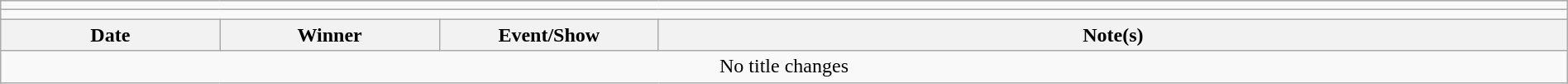<table class="wikitable" style="text-align:center; width:100%;">
<tr>
<td colspan="5"></td>
</tr>
<tr>
<td colspan="5"><strong></strong></td>
</tr>
<tr>
<th width=14%>Date</th>
<th width=14%>Winner</th>
<th width=14%>Event/Show</th>
<th width=58%>Note(s)</th>
</tr>
<tr>
<td colspan="5">No title changes</td>
</tr>
</table>
